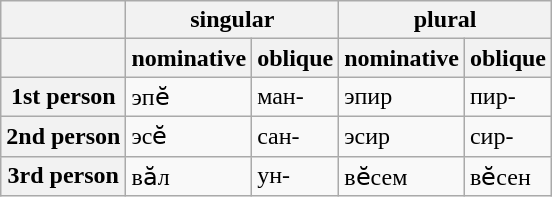<table class="wikitable">
<tr>
<th></th>
<th colspan="2">singular</th>
<th colspan="2">plural</th>
</tr>
<tr>
<th></th>
<th>nominative</th>
<th>oblique</th>
<th>nominative</th>
<th>oblique</th>
</tr>
<tr>
<th>1st person</th>
<td>эпӗ</td>
<td>ман-</td>
<td>эпир</td>
<td>пир-</td>
</tr>
<tr>
<th>2nd person</th>
<td>эсӗ</td>
<td>сан-</td>
<td>эсир</td>
<td>сир-</td>
</tr>
<tr>
<th>3rd person</th>
<td>вӑл</td>
<td>ун-</td>
<td>вӗсем</td>
<td>вӗсен</td>
</tr>
</table>
